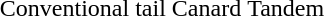<table style="margin:auto; text-align:center;">
<tr>
<td><br>Conventional tail</td>
<td><br>Canard</td>
<td><br>Tandem</td>
</tr>
</table>
